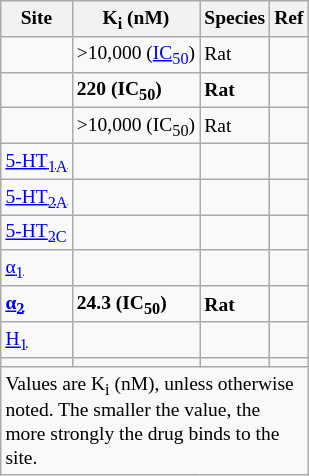<table class="wikitable floatleft" style="font-size:small;">
<tr>
<th>Site</th>
<th>K<sub>i</sub> (nM)</th>
<th>Species</th>
<th>Ref</th>
</tr>
<tr>
<td></td>
<td>>10,000 (<a href='#'>IC<sub>50</sub></a>)</td>
<td>Rat</td>
<td></td>
</tr>
<tr>
<td><strong></strong></td>
<td><strong>220 (IC<sub>50</sub>)</strong></td>
<td><strong>Rat</strong></td>
<td></td>
</tr>
<tr>
<td></td>
<td>>10,000 (IC<sub>50</sub>)</td>
<td>Rat</td>
<td></td>
</tr>
<tr>
<td><a href='#'>5-HT<sub>1A</sub></a></td>
<td></td>
<td></td>
<td></td>
</tr>
<tr>
<td><a href='#'>5-HT<sub>2A</sub></a></td>
<td></td>
<td></td>
<td></td>
</tr>
<tr>
<td><a href='#'>5-HT<sub>2C</sub></a></td>
<td></td>
<td></td>
<td></td>
</tr>
<tr>
<td><a href='#'>α<sub>1</sub></a></td>
<td></td>
<td></td>
<td></td>
</tr>
<tr>
<td><strong><a href='#'>α<sub>2</sub></a></strong></td>
<td><strong>24.3 (IC<sub>50</sub>)</strong></td>
<td><strong>Rat</strong></td>
<td></td>
</tr>
<tr>
<td><a href='#'>H<sub>1</sub></a></td>
<td></td>
<td></td>
<td></td>
</tr>
<tr>
<td></td>
<td></td>
<td></td>
<td></td>
</tr>
<tr class="sortbottom">
<td colspan="4" style="width: 1px;">Values are K<sub>i</sub> (nM), unless otherwise noted. The smaller the value, the more strongly the drug binds to the site.</td>
</tr>
</table>
